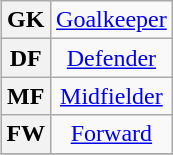<table class="wikitable plainrowheaders" style="text-align:center;margin-left:1em;float:right">
<tr>
<th>GK</th>
<td><a href='#'>Goalkeeper</a></td>
</tr>
<tr>
<th>DF</th>
<td><a href='#'>Defender</a></td>
</tr>
<tr>
<th>MF</th>
<td><a href='#'>Midfielder</a></td>
</tr>
<tr>
<th>FW</th>
<td><a href='#'>Forward</a></td>
</tr>
<tr>
</tr>
</table>
